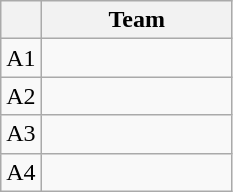<table class="wikitable" style="display:inline-table;">
<tr>
<th></th>
<th width="120">Team</th>
</tr>
<tr>
<td align=center>A1</td>
<td></td>
</tr>
<tr>
<td align=center>A2</td>
<td></td>
</tr>
<tr>
<td align=center>A3</td>
<td></td>
</tr>
<tr>
<td align=center>A4</td>
<td></td>
</tr>
</table>
